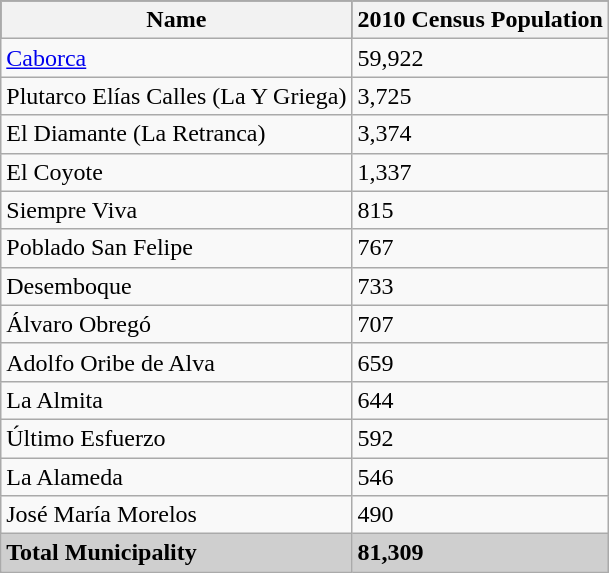<table class="wikitable">
<tr style="background:#000000; color:black;">
<th><strong>Name</strong></th>
<th><strong>2010 Census Population</strong></th>
</tr>
<tr>
<td><a href='#'>Caborca </a></td>
<td>59,922</td>
</tr>
<tr>
<td>Plutarco Elías Calles (La Y Griega)</td>
<td>3,725</td>
</tr>
<tr>
<td>El Diamante (La Retranca)</td>
<td>3,374</td>
</tr>
<tr>
<td>El Coyote</td>
<td>1,337</td>
</tr>
<tr>
<td>Siempre Viva</td>
<td>815</td>
</tr>
<tr>
<td>Poblado San Felipe</td>
<td>767</td>
</tr>
<tr>
<td>Desemboque</td>
<td>733</td>
</tr>
<tr>
<td>Álvaro Obregó</td>
<td>707</td>
</tr>
<tr>
<td>Adolfo Oribe de Alva</td>
<td>659</td>
</tr>
<tr>
<td>La Almita</td>
<td>644</td>
</tr>
<tr>
<td>Último Esfuerzo</td>
<td>592</td>
</tr>
<tr>
<td>La Alameda</td>
<td>546</td>
</tr>
<tr>
<td>José María Morelos</td>
<td>490</td>
</tr>
<tr style="background:#CFCFCF;">
<td><strong>Total Municipality</strong></td>
<td><strong>81,309</strong></td>
</tr>
</table>
